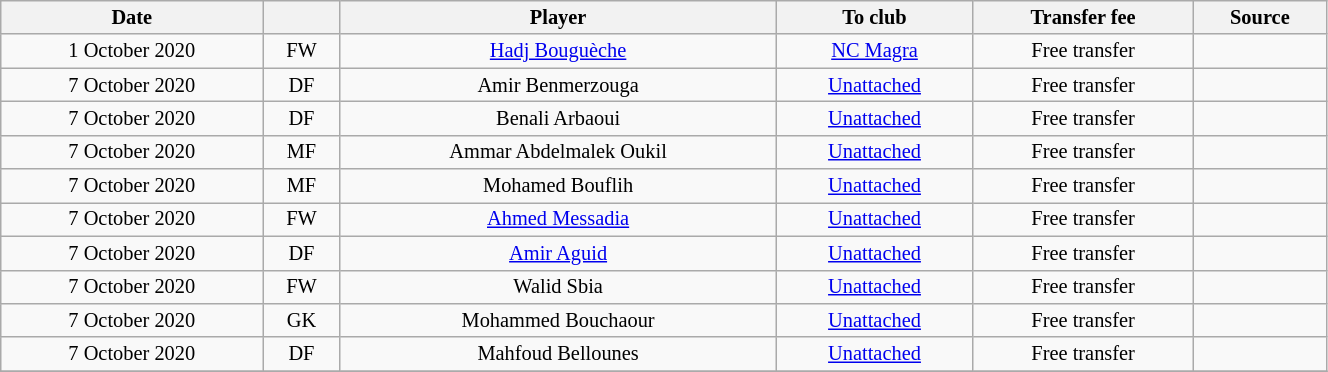<table class="wikitable sortable" style="width:70%; text-align:center; font-size:85%; text-align:centre;">
<tr>
<th>Date</th>
<th></th>
<th>Player</th>
<th>To club</th>
<th>Transfer fee</th>
<th>Source</th>
</tr>
<tr>
<td>1 October 2020</td>
<td>FW</td>
<td> <a href='#'>Hadj Bouguèche</a></td>
<td><a href='#'>NC Magra</a></td>
<td>Free transfer</td>
<td></td>
</tr>
<tr>
<td>7 October 2020</td>
<td>DF</td>
<td> Amir Benmerzouga</td>
<td><a href='#'>Unattached</a></td>
<td>Free transfer</td>
<td></td>
</tr>
<tr>
<td>7 October 2020</td>
<td>DF</td>
<td> Benali Arbaoui</td>
<td><a href='#'>Unattached</a></td>
<td>Free transfer</td>
<td></td>
</tr>
<tr>
<td>7 October 2020</td>
<td>MF</td>
<td> Ammar Abdelmalek Oukil</td>
<td><a href='#'>Unattached</a></td>
<td>Free transfer</td>
<td></td>
</tr>
<tr>
<td>7 October 2020</td>
<td>MF</td>
<td> Mohamed Bouflih</td>
<td><a href='#'>Unattached</a></td>
<td>Free transfer</td>
<td></td>
</tr>
<tr>
<td>7 October 2020</td>
<td>FW</td>
<td> <a href='#'>Ahmed Messadia</a></td>
<td><a href='#'>Unattached</a></td>
<td>Free transfer</td>
<td></td>
</tr>
<tr>
<td>7 October 2020</td>
<td>DF</td>
<td> <a href='#'>Amir Aguid</a></td>
<td><a href='#'>Unattached</a></td>
<td>Free transfer</td>
<td></td>
</tr>
<tr>
<td>7 October 2020</td>
<td>FW</td>
<td> Walid Sbia</td>
<td><a href='#'>Unattached</a></td>
<td>Free transfer</td>
<td></td>
</tr>
<tr>
<td>7 October 2020</td>
<td>GK</td>
<td> Mohammed Bouchaour</td>
<td><a href='#'>Unattached</a></td>
<td>Free transfer</td>
<td></td>
</tr>
<tr>
<td>7 October 2020</td>
<td>DF</td>
<td> Mahfoud Bellounes</td>
<td><a href='#'>Unattached</a></td>
<td>Free transfer</td>
<td></td>
</tr>
<tr>
</tr>
</table>
